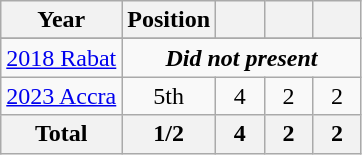<table class="wikitable" style="text-align: center;">
<tr>
<th>Year</th>
<th>Position</th>
<th width=25px></th>
<th width=25px></th>
<th width=25px></th>
</tr>
<tr bgcolor="#FFD700">
</tr>
<tr>
<td style="text-align: left;"> <a href='#'>2018 Rabat</a></td>
<td rowspan="1" colspan="4" style="text-align:center;"><strong><em>Did not present</em></strong></td>
</tr>
<tr>
<td style="text-align: left;"> <a href='#'>2023 Accra</a></td>
<td>5th</td>
<td>4</td>
<td>2</td>
<td>2</td>
</tr>
<tr>
<th>Total</th>
<th>1/2</th>
<th>4</th>
<th>2</th>
<th>2</th>
</tr>
</table>
